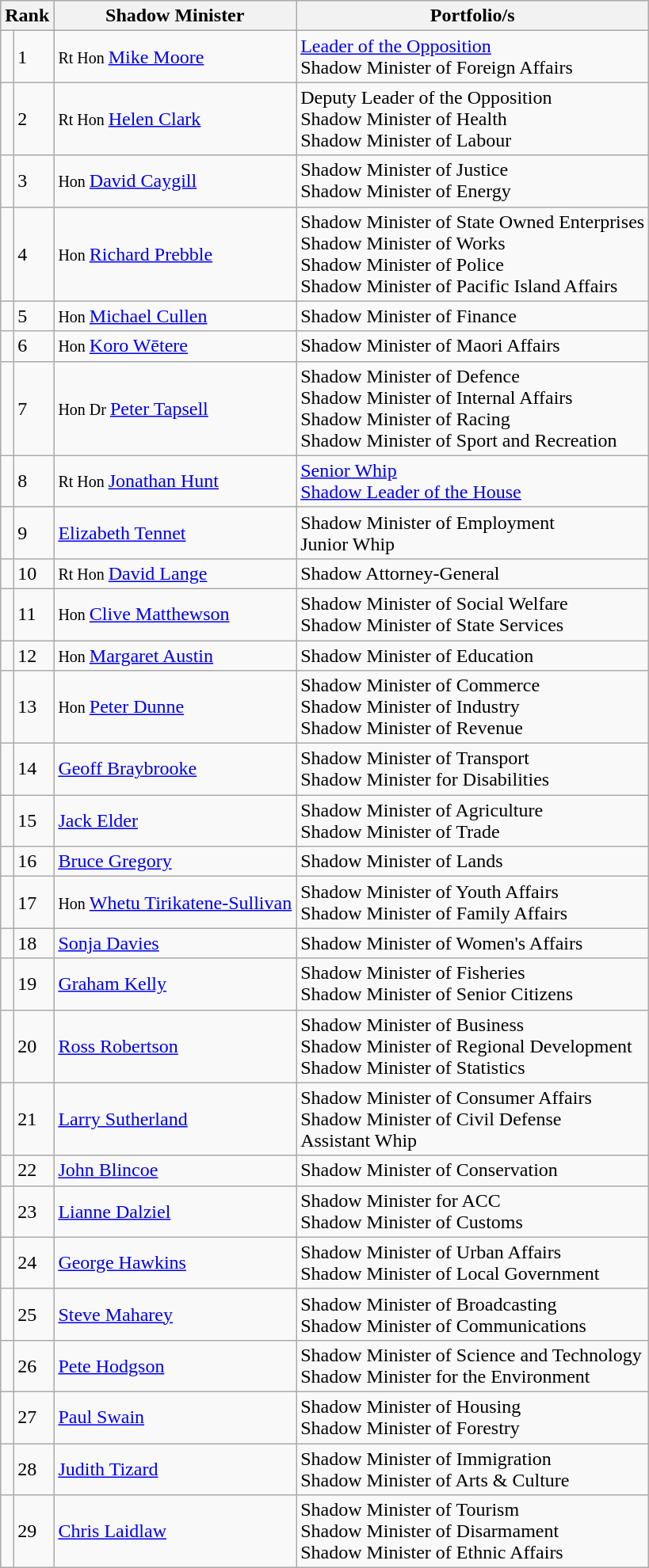<table class="wikitable">
<tr>
<th colspan="2">Rank</th>
<th>Shadow Minister</th>
<th>Portfolio/s</th>
</tr>
<tr>
<td bgcolor=></td>
<td>1</td>
<td><small>Rt Hon </small><a href='#'>Mike Moore</a></td>
<td><a href='#'>Leader of the Opposition</a><br>Shadow Minister of Foreign Affairs</td>
</tr>
<tr>
<td bgcolor=></td>
<td>2</td>
<td><small>Rt Hon </small><a href='#'>Helen Clark</a></td>
<td>Deputy Leader of the Opposition<br>Shadow Minister of Health<br>Shadow Minister of Labour</td>
</tr>
<tr>
<td bgcolor=></td>
<td>3</td>
<td><small>Hon </small><a href='#'>David Caygill</a></td>
<td>Shadow Minister of Justice<br>Shadow Minister of Energy</td>
</tr>
<tr>
<td bgcolor=></td>
<td>4</td>
<td><small>Hon </small><a href='#'>Richard Prebble</a></td>
<td>Shadow Minister of State Owned Enterprises<br>Shadow Minister of Works<br>Shadow Minister of Police<br>Shadow Minister of Pacific Island Affairs</td>
</tr>
<tr>
<td bgcolor=></td>
<td>5</td>
<td><small>Hon </small><a href='#'>Michael Cullen</a></td>
<td>Shadow Minister of Finance</td>
</tr>
<tr>
<td bgcolor=></td>
<td>6</td>
<td><small>Hon </small><a href='#'>Koro Wētere</a></td>
<td>Shadow Minister of Maori Affairs</td>
</tr>
<tr>
<td bgcolor=></td>
<td>7</td>
<td><small>Hon Dr </small><a href='#'>Peter Tapsell</a></td>
<td>Shadow Minister of Defence<br>Shadow Minister of Internal Affairs<br>Shadow Minister of Racing<br>Shadow Minister of Sport and Recreation</td>
</tr>
<tr>
<td bgcolor=></td>
<td>8</td>
<td><small>Rt Hon </small><a href='#'>Jonathan Hunt</a></td>
<td><a href='#'>Senior Whip</a><br><a href='#'>Shadow Leader of the House</a></td>
</tr>
<tr>
<td bgcolor=></td>
<td>9</td>
<td><a href='#'>Elizabeth Tennet</a></td>
<td>Shadow Minister of Employment<br>Junior Whip</td>
</tr>
<tr>
<td bgcolor=></td>
<td>10</td>
<td><small>Rt Hon </small><a href='#'>David Lange</a></td>
<td>Shadow Attorney-General</td>
</tr>
<tr>
<td bgcolor=></td>
<td>11</td>
<td><small>Hon </small><a href='#'>Clive Matthewson</a></td>
<td>Shadow Minister of Social Welfare<br>Shadow Minister of State Services</td>
</tr>
<tr>
<td bgcolor=></td>
<td>12</td>
<td><small>Hon </small><a href='#'>Margaret Austin</a></td>
<td>Shadow Minister of Education</td>
</tr>
<tr>
<td bgcolor=></td>
<td>13</td>
<td><small>Hon </small><a href='#'>Peter Dunne</a></td>
<td>Shadow Minister of Commerce<br>Shadow Minister of Industry<br>Shadow Minister of Revenue</td>
</tr>
<tr>
<td bgcolor=></td>
<td>14</td>
<td><a href='#'>Geoff Braybrooke</a></td>
<td>Shadow Minister of Transport<br>Shadow Minister for Disabilities</td>
</tr>
<tr>
<td bgcolor=></td>
<td>15</td>
<td><a href='#'>Jack Elder</a></td>
<td>Shadow Minister of Agriculture<br>Shadow Minister of Trade</td>
</tr>
<tr>
<td bgcolor=></td>
<td>16</td>
<td><a href='#'>Bruce Gregory</a></td>
<td>Shadow Minister of Lands</td>
</tr>
<tr>
<td bgcolor=></td>
<td>17</td>
<td><small>Hon </small><a href='#'>Whetu Tirikatene-Sullivan</a></td>
<td>Shadow Minister of Youth Affairs<br>Shadow Minister of Family Affairs</td>
</tr>
<tr>
<td bgcolor=></td>
<td>18</td>
<td><a href='#'>Sonja Davies</a></td>
<td>Shadow Minister of Women's Affairs</td>
</tr>
<tr>
<td bgcolor=></td>
<td>19</td>
<td><a href='#'>Graham Kelly</a></td>
<td>Shadow Minister of Fisheries<br>Shadow Minister of Senior Citizens</td>
</tr>
<tr>
<td bgcolor=></td>
<td>20</td>
<td><a href='#'>Ross Robertson</a></td>
<td>Shadow Minister of Business<br>Shadow Minister of Regional Development<br>Shadow Minister of Statistics</td>
</tr>
<tr>
<td bgcolor=></td>
<td>21</td>
<td><a href='#'>Larry Sutherland</a></td>
<td>Shadow Minister of Consumer Affairs<br>Shadow Minister of Civil Defense<br>Assistant Whip</td>
</tr>
<tr>
<td bgcolor=></td>
<td>22</td>
<td><a href='#'>John Blincoe</a></td>
<td>Shadow Minister of Conservation</td>
</tr>
<tr>
<td bgcolor=></td>
<td>23</td>
<td><a href='#'>Lianne Dalziel</a></td>
<td>Shadow Minister for ACC<br>Shadow Minister of Customs</td>
</tr>
<tr>
<td bgcolor=></td>
<td>24</td>
<td><a href='#'>George Hawkins</a></td>
<td>Shadow Minister of Urban Affairs<br>Shadow Minister of Local Government</td>
</tr>
<tr>
<td bgcolor=></td>
<td>25</td>
<td><a href='#'>Steve Maharey</a></td>
<td>Shadow Minister of Broadcasting<br>Shadow Minister of Communications</td>
</tr>
<tr>
<td bgcolor=></td>
<td>26</td>
<td><a href='#'>Pete Hodgson</a></td>
<td>Shadow Minister of Science and Technology<br>Shadow Minister for the Environment</td>
</tr>
<tr>
<td bgcolor=></td>
<td>27</td>
<td><a href='#'>Paul Swain</a></td>
<td>Shadow Minister of Housing<br>Shadow Minister of Forestry</td>
</tr>
<tr>
<td bgcolor=></td>
<td>28</td>
<td><a href='#'>Judith Tizard</a></td>
<td>Shadow Minister of Immigration<br>Shadow Minister of Arts & Culture</td>
</tr>
<tr>
<td bgcolor=></td>
<td>29</td>
<td><a href='#'>Chris Laidlaw</a></td>
<td>Shadow Minister of Tourism<br>Shadow Minister of Disarmament<br>Shadow Minister of Ethnic Affairs</td>
</tr>
</table>
